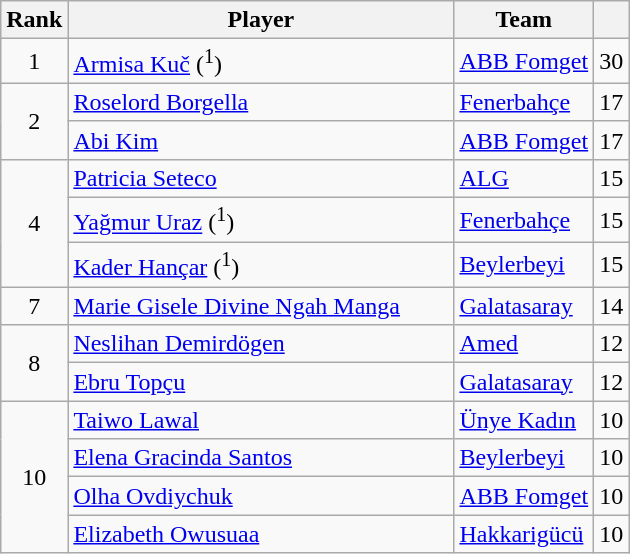<table class=wikitable>
<tr>
<th>Rank</th>
<th width=250>Player</th>
<th>Team</th>
<th></th>
</tr>
<tr align=center>
<td rowspan=1>1</td>
<td align=left> <a href='#'>Armisa Kuč</a> (<sup>1</sup>)</td>
<td align=left><a href='#'>ABB Fomget</a></td>
<td>30</td>
</tr>
<tr align=center>
<td rowspan=2>2</td>
<td align=left> <a href='#'>Roselord Borgella</a></td>
<td align=left><a href='#'>Fenerbahçe</a></td>
<td>17</td>
</tr>
<tr align=center>
<td align=left> <a href='#'>Abi Kim</a></td>
<td align=left><a href='#'>ABB Fomget</a></td>
<td>17</td>
</tr>
<tr align=center>
<td rowspan=3>4</td>
<td align=left> <a href='#'>Patricia Seteco</a></td>
<td align=left><a href='#'>ALG</a></td>
<td>15</td>
</tr>
<tr align=center>
<td align=left> <a href='#'>Yağmur Uraz</a> (<sup>1</sup>)</td>
<td align=left><a href='#'>Fenerbahçe</a></td>
<td>15</td>
</tr>
<tr align=center>
<td align=left> <a href='#'>Kader Hançar</a> (<sup>1</sup>)</td>
<td align=left><a href='#'>Beylerbeyi</a></td>
<td>15</td>
</tr>
<tr align=center>
<td rowspan=1>7</td>
<td align=left> <a href='#'>Marie Gisele Divine Ngah Manga</a></td>
<td align=left><a href='#'>Galatasaray</a></td>
<td>14</td>
</tr>
<tr align=center>
<td rowspan=2>8</td>
<td align=left> <a href='#'>Neslihan Demirdögen</a></td>
<td align=left><a href='#'>Amed</a></td>
<td>12</td>
</tr>
<tr align=center>
<td align=left> <a href='#'>Ebru Topçu</a></td>
<td align=left><a href='#'>Galatasaray</a></td>
<td>12</td>
</tr>
<tr align=center>
<td rowspan=4>10</td>
<td align=left> <a href='#'>Taiwo Lawal</a></td>
<td align=left><a href='#'>Ünye Kadın</a></td>
<td>10</td>
</tr>
<tr align=center>
<td align=left> <a href='#'>Elena Gracinda Santos</a></td>
<td align=left><a href='#'>Beylerbeyi</a></td>
<td>10</td>
</tr>
<tr align=center>
<td align=left> <a href='#'>Olha Ovdiychuk</a></td>
<td align=left><a href='#'>ABB Fomget</a></td>
<td>10</td>
</tr>
<tr align=center>
<td align=left> <a href='#'>Elizabeth Owusuaa</a></td>
<td align=left><a href='#'>Hakkarigücü</a></td>
<td>10</td>
</tr>
</table>
